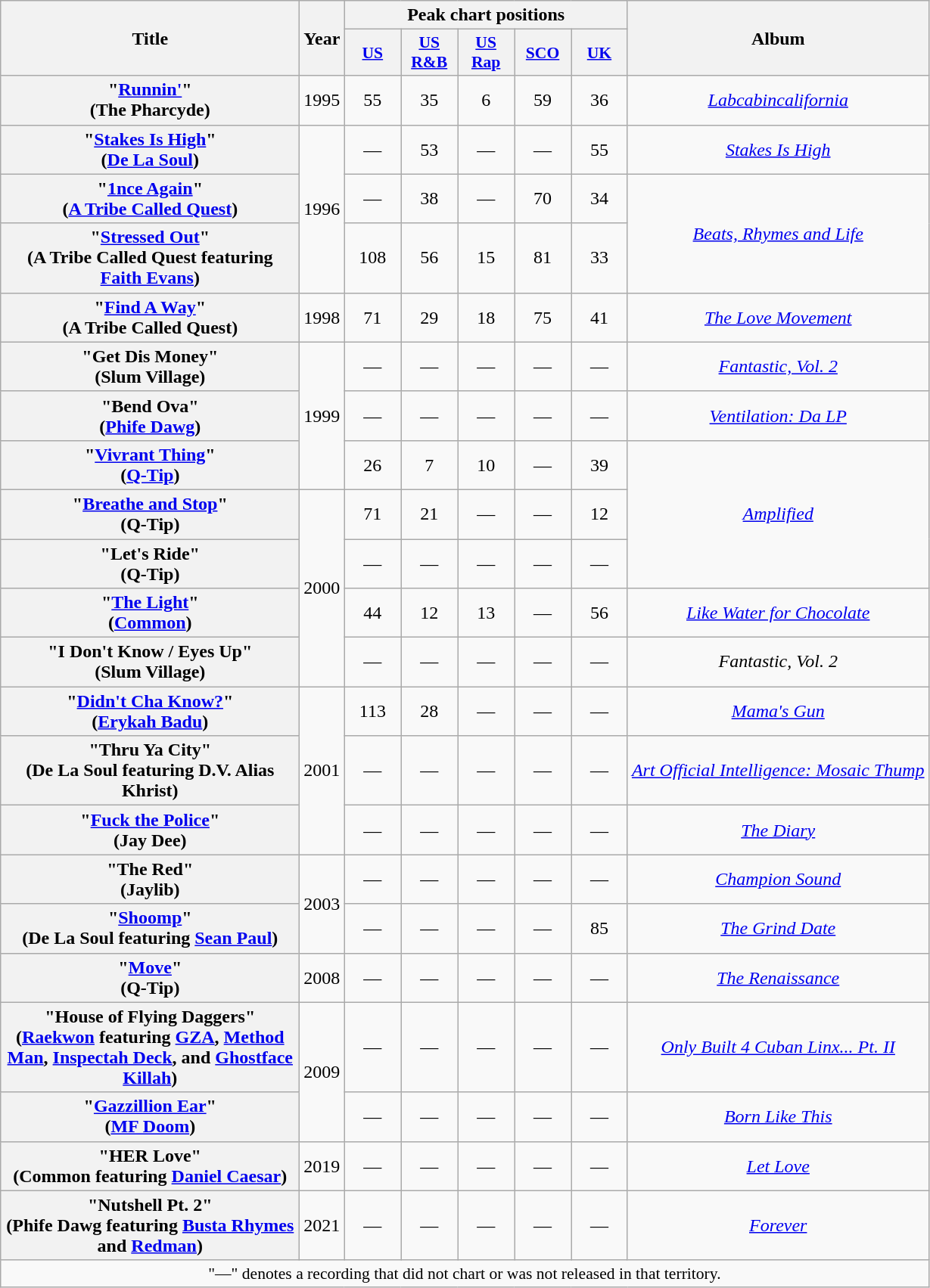<table class="wikitable plainrowheaders" border="1" style="text-align:center;">
<tr>
<th rowspan="2" scope="col" style="width:16em;">Title</th>
<th rowspan="2" scope="col">Year</th>
<th colspan="5" scope="col">Peak chart positions</th>
<th rowspan="2" scope="col">Album</th>
</tr>
<tr>
<th scope="col" style="width:3em;font-size:90%;"><a href='#'>US</a></th>
<th scope="col" style="width:3em;font-size:90%;"><a href='#'>US R&B</a></th>
<th scope="col" style="width:3em;font-size:90%;"><a href='#'>US Rap</a></th>
<th scope="col" style="width:3em;font-size:90%;"><a href='#'>SCO</a></th>
<th scope="col" style="width:3em;font-size:90%;"><a href='#'>UK</a></th>
</tr>
<tr>
<th scope="row">"<a href='#'>Runnin'</a>"<br><span>(The Pharcyde)</span></th>
<td>1995</td>
<td>55</td>
<td>35</td>
<td>6</td>
<td>59</td>
<td>36</td>
<td><em><a href='#'>Labcabincalifornia</a></em></td>
</tr>
<tr>
<th scope="row">"<a href='#'>Stakes Is High</a>"<br><span>(<a href='#'>De La Soul</a>)</span></th>
<td rowspan="3">1996</td>
<td>—</td>
<td>53</td>
<td>—</td>
<td>—</td>
<td>55</td>
<td><em><a href='#'>Stakes Is High</a></em></td>
</tr>
<tr>
<th scope="row">"<a href='#'>1nce Again</a>"<br><span>(<a href='#'>A Tribe Called Quest</a>)</span></th>
<td>—</td>
<td>38</td>
<td>—</td>
<td>70</td>
<td>34</td>
<td rowspan="2"><em><a href='#'>Beats, Rhymes and Life</a></em></td>
</tr>
<tr>
<th scope="row">"<a href='#'>Stressed Out</a>"<br><span>(A Tribe Called Quest featuring <a href='#'>Faith Evans</a>)</span></th>
<td>108</td>
<td>56</td>
<td>15</td>
<td>81</td>
<td>33</td>
</tr>
<tr>
<th scope="row">"<a href='#'>Find A Way</a>"<br><span>(A Tribe Called Quest)</span></th>
<td>1998</td>
<td>71</td>
<td>29</td>
<td>18</td>
<td>75</td>
<td>41</td>
<td><em><a href='#'>The Love Movement</a></em></td>
</tr>
<tr>
<th scope="row">"Get Dis Money"<br><span>(Slum Village)</span></th>
<td rowspan="3">1999</td>
<td>—</td>
<td>—</td>
<td>—</td>
<td>—</td>
<td>—</td>
<td><em><a href='#'>Fantastic, Vol. 2</a></em></td>
</tr>
<tr>
<th scope="row">"Bend Ova"<br><span>(<a href='#'>Phife Dawg</a>)</span></th>
<td>—</td>
<td>—</td>
<td>—</td>
<td>—</td>
<td>—</td>
<td><em><a href='#'>Ventilation: Da LP</a></em></td>
</tr>
<tr>
<th scope="row">"<a href='#'>Vivrant Thing</a>"<br><span>(<a href='#'>Q-Tip</a>)</span></th>
<td>26</td>
<td>7</td>
<td>10</td>
<td>—</td>
<td>39</td>
<td rowspan="3"><em><a href='#'>Amplified</a></em></td>
</tr>
<tr>
<th scope="row">"<a href='#'>Breathe and Stop</a>"<br><span>(Q-Tip)</span></th>
<td rowspan="4">2000</td>
<td>71</td>
<td>21</td>
<td>—</td>
<td>—</td>
<td>12</td>
</tr>
<tr>
<th scope="row">"Let's Ride"<br><span>(Q-Tip)</span></th>
<td>—</td>
<td>—</td>
<td>—</td>
<td>—</td>
<td>—</td>
</tr>
<tr>
<th scope="row">"<a href='#'>The Light</a>"<br><span>(<a href='#'>Common</a>)</span></th>
<td>44</td>
<td>12</td>
<td>13</td>
<td>—</td>
<td>56</td>
<td><em><a href='#'>Like Water for Chocolate</a></em></td>
</tr>
<tr>
<th scope="row">"I Don't Know / Eyes Up"<br><span>(Slum Village)</span></th>
<td>—</td>
<td>—</td>
<td>—</td>
<td>—</td>
<td>—</td>
<td><em>Fantastic, Vol. 2</em></td>
</tr>
<tr>
<th scope="row">"<a href='#'>Didn't Cha Know?</a>"<br><span>(<a href='#'>Erykah Badu</a>)</span></th>
<td rowspan="3">2001</td>
<td>113</td>
<td>28</td>
<td>—</td>
<td>—</td>
<td>—</td>
<td><em><a href='#'>Mama's Gun</a></em></td>
</tr>
<tr>
<th scope="row">"Thru Ya City"<br><span>(De La Soul featuring D.V. Alias Khrist)</span></th>
<td>—</td>
<td>—</td>
<td>—</td>
<td>—</td>
<td>—</td>
<td><em><a href='#'>Art Official Intelligence: Mosaic Thump</a></em></td>
</tr>
<tr>
<th scope="row">"<a href='#'>Fuck the Police</a>"<br><span>(Jay Dee)</span></th>
<td>—</td>
<td>—</td>
<td>—</td>
<td>—</td>
<td>—</td>
<td><em><a href='#'>The Diary</a></em></td>
</tr>
<tr>
<th scope="row">"The Red"<br><span>(Jaylib)</span></th>
<td rowspan="2">2003</td>
<td>—</td>
<td>—</td>
<td>—</td>
<td>—</td>
<td>—</td>
<td><em><a href='#'>Champion Sound</a></em></td>
</tr>
<tr>
<th scope="row">"<a href='#'>Shoomp</a>"<br><span>(De La Soul featuring <a href='#'>Sean Paul</a>)</span></th>
<td>—</td>
<td>—</td>
<td>—</td>
<td>—</td>
<td>85</td>
<td><em><a href='#'>The Grind Date</a></em></td>
</tr>
<tr>
<th scope="row">"<a href='#'>Move</a>"<br><span>(Q-Tip)</span></th>
<td>2008</td>
<td>—</td>
<td>—</td>
<td>—</td>
<td>—</td>
<td>—</td>
<td><em><a href='#'>The Renaissance</a></em></td>
</tr>
<tr>
<th scope="row">"House of Flying Daggers"<br><span>(<a href='#'>Raekwon</a> featuring <a href='#'>GZA</a>, <a href='#'>Method Man</a>, <a href='#'>Inspectah Deck</a>, and <a href='#'>Ghostface Killah</a>)</span></th>
<td rowspan="2">2009</td>
<td>—</td>
<td>—</td>
<td>—</td>
<td>—</td>
<td>—</td>
<td><em><a href='#'>Only Built 4 Cuban Linx... Pt. II</a></em></td>
</tr>
<tr>
<th scope="row">"<a href='#'>Gazzillion Ear</a>"<br><span>(<a href='#'>MF Doom</a>)</span></th>
<td>—</td>
<td>—</td>
<td>—</td>
<td>—</td>
<td>—</td>
<td><em><a href='#'>Born Like This</a></em></td>
</tr>
<tr>
<th scope="row">"HER Love"<br><span>(Common featuring <a href='#'>Daniel Caesar</a>)</span></th>
<td>2019</td>
<td>—</td>
<td>—</td>
<td>—</td>
<td>—</td>
<td>—</td>
<td><em><a href='#'>Let Love</a></em></td>
</tr>
<tr>
<th scope="row">"Nutshell Pt. 2"<br><span>(Phife Dawg featuring <a href='#'>Busta Rhymes</a> and <a href='#'>Redman</a>)</span></th>
<td>2021</td>
<td>—</td>
<td>—</td>
<td>—</td>
<td>—</td>
<td>—</td>
<td><a href='#'><em>Forever</em></a></td>
</tr>
<tr>
<td colspan="8" style="font-size:90%">"—" denotes a recording that did not chart or was not released in that territory.</td>
</tr>
</table>
